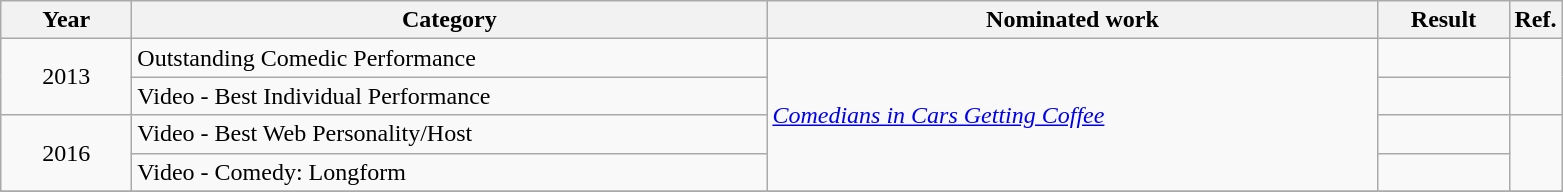<table class=wikitable>
<tr>
<th scope="col" style="width:5em;">Year</th>
<th scope="col" style="width:26em;">Category</th>
<th scope="col" style="width:25em;">Nominated work</th>
<th scope="col" style="width:5em;">Result</th>
<th>Ref.</th>
</tr>
<tr>
<td style="text-align:center;", rowspan=2>2013</td>
<td>Outstanding Comedic Performance</td>
<td rowspan=4><em><a href='#'>Comedians in Cars Getting Coffee</a></em></td>
<td></td>
<td rowspan=2></td>
</tr>
<tr>
<td>Video - Best Individual Performance</td>
<td></td>
</tr>
<tr>
<td style="text-align:center;", rowspan=2>2016</td>
<td>Video - Best Web Personality/Host</td>
<td></td>
<td rowspan=2></td>
</tr>
<tr>
<td>Video - Comedy: Longform</td>
<td></td>
</tr>
<tr>
</tr>
</table>
